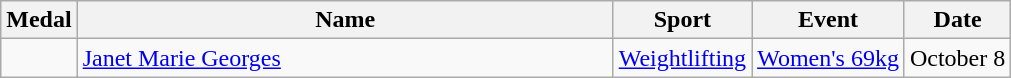<table class="wikitable sortable">
<tr>
<th>Medal</th>
<th width=350px>Name</th>
<th>Sport</th>
<th>Event</th>
<th>Date</th>
</tr>
<tr>
<td></td>
<td><a href='#'>Janet Marie Georges</a></td>
<td><a href='#'>Weightlifting</a></td>
<td><a href='#'>Women's 69kg</a></td>
<td>October 8</td>
</tr>
</table>
